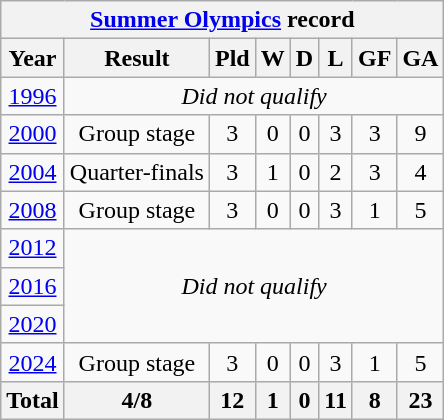<table class="wikitable" style="text-align: center;">
<tr>
<th colspan=9><a href='#'>Summer Olympics</a> record</th>
</tr>
<tr>
<th>Year</th>
<th>Result</th>
<th>Pld</th>
<th>W</th>
<th>D</th>
<th>L</th>
<th>GF</th>
<th>GA</th>
</tr>
<tr>
<td> <a href='#'>1996</a></td>
<td colspan=8><em>Did not qualify</em></td>
</tr>
<tr>
<td> <a href='#'>2000</a></td>
<td>Group stage</td>
<td>3</td>
<td>0</td>
<td>0</td>
<td>3</td>
<td>3</td>
<td>9</td>
</tr>
<tr>
<td> <a href='#'>2004</a></td>
<td>Quarter-finals</td>
<td>3</td>
<td>1</td>
<td>0</td>
<td>2</td>
<td>3</td>
<td>4</td>
</tr>
<tr>
<td> <a href='#'>2008</a></td>
<td>Group stage</td>
<td>3</td>
<td>0</td>
<td>0</td>
<td>3</td>
<td>1</td>
<td>5</td>
</tr>
<tr>
<td> <a href='#'>2012</a></td>
<td colspan=8 rowspan=3><em>Did not qualify</em></td>
</tr>
<tr>
<td> <a href='#'>2016</a></td>
</tr>
<tr>
<td> <a href='#'>2020</a></td>
</tr>
<tr>
<td> <a href='#'>2024</a></td>
<td>Group stage</td>
<td>3</td>
<td>0</td>
<td>0</td>
<td>3</td>
<td>1</td>
<td>5</td>
</tr>
<tr>
<th>Total</th>
<th>4/8</th>
<th>12</th>
<th>1</th>
<th>0</th>
<th>11</th>
<th>8</th>
<th>23</th>
</tr>
</table>
